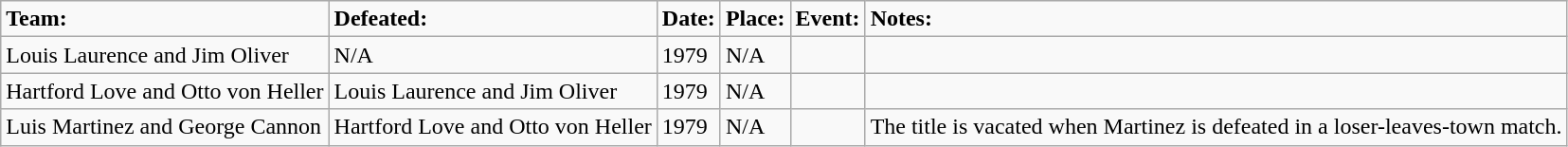<table class="wikitable">
<tr style="background: #EEEFF;">
<td><strong>Team:</strong></td>
<td><strong>Defeated:</strong></td>
<td><strong>Date:</strong></td>
<td><strong>Place:</strong></td>
<td><strong>Event:</strong></td>
<td><strong>Notes:</strong></td>
</tr>
<tr>
<td>Louis Laurence and Jim Oliver</td>
<td>N/A</td>
<td>1979</td>
<td>N/A</td>
<td></td>
<td></td>
</tr>
<tr>
<td>Hartford Love and Otto von Heller</td>
<td>Louis Laurence and Jim Oliver</td>
<td>1979</td>
<td>N/A</td>
<td></td>
<td></td>
</tr>
<tr>
<td>Luis Martinez and George Cannon</td>
<td>Hartford Love and Otto von Heller</td>
<td>1979</td>
<td>N/A</td>
<td></td>
<td>The title is vacated when Martinez is defeated in a loser-leaves-town match.</td>
</tr>
</table>
